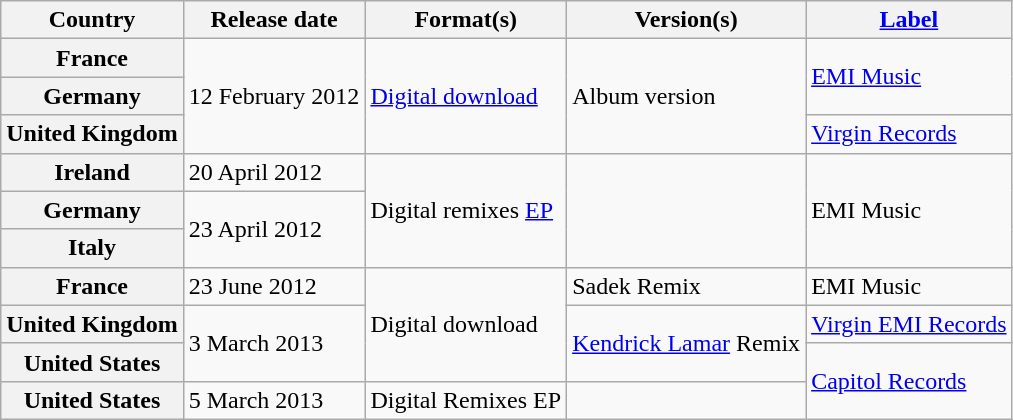<table class="wikitable plainrowheaders sortable">
<tr>
<th scope="col">Country</th>
<th scope="col">Release date</th>
<th scope="col">Format(s)</th>
<th scope="col">Version(s)</th>
<th scope="col"><a href='#'>Label</a></th>
</tr>
<tr>
<th scope="row">France</th>
<td rowspan="3">12 February 2012</td>
<td rowspan="3"><a href='#'>Digital download</a></td>
<td rowspan="3">Album version</td>
<td rowspan="2"><a href='#'>EMI Music</a></td>
</tr>
<tr>
<th scope="row">Germany</th>
</tr>
<tr>
<th scope="row">United Kingdom</th>
<td><a href='#'>Virgin Records</a></td>
</tr>
<tr>
<th scope="row">Ireland</th>
<td>20 April 2012</td>
<td rowspan="3">Digital remixes <a href='#'>EP</a></td>
<td rowspan="3"></td>
<td rowspan="3">EMI Music</td>
</tr>
<tr>
<th scope="row">Germany</th>
<td rowspan="2">23 April 2012</td>
</tr>
<tr>
<th scope="row">Italy</th>
</tr>
<tr>
<th scope="row">France</th>
<td>23 June 2012</td>
<td rowspan="3">Digital download</td>
<td>Sadek Remix</td>
<td>EMI Music</td>
</tr>
<tr>
<th scope="row">United Kingdom</th>
<td rowspan="2">3 March 2013</td>
<td rowspan="2"><a href='#'>Kendrick Lamar</a> Remix</td>
<td><a href='#'>Virgin EMI Records</a></td>
</tr>
<tr>
<th scope="row">United States</th>
<td rowspan="2"><a href='#'>Capitol Records</a></td>
</tr>
<tr>
<th scope="row">United States</th>
<td>5 March 2013</td>
<td>Digital Remixes EP</td>
<td></td>
</tr>
</table>
